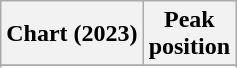<table class="wikitable sortable plainrowheaders">
<tr>
<th scope="col">Chart (2023)</th>
<th scope="col">Peak<br>position</th>
</tr>
<tr>
</tr>
<tr>
</tr>
<tr>
</tr>
</table>
